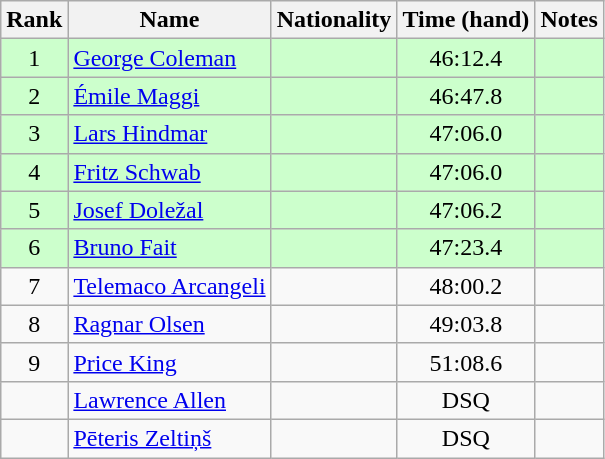<table class="wikitable sortable" style="text-align:center">
<tr>
<th>Rank</th>
<th>Name</th>
<th>Nationality</th>
<th>Time (hand)</th>
<th>Notes</th>
</tr>
<tr bgcolor=ccffcc>
<td>1</td>
<td align=left><a href='#'>George Coleman</a></td>
<td align=left></td>
<td>46:12.4</td>
<td></td>
</tr>
<tr bgcolor=ccffcc>
<td>2</td>
<td align=left><a href='#'>Émile Maggi</a></td>
<td align=left></td>
<td>46:47.8</td>
<td></td>
</tr>
<tr bgcolor=ccffcc>
<td>3</td>
<td align=left><a href='#'>Lars Hindmar</a></td>
<td align=left></td>
<td>47:06.0</td>
<td></td>
</tr>
<tr bgcolor=ccffcc>
<td>4</td>
<td align=left><a href='#'>Fritz Schwab</a></td>
<td align=left></td>
<td>47:06.0</td>
<td></td>
</tr>
<tr bgcolor=ccffcc>
<td>5</td>
<td align=left><a href='#'>Josef Doležal</a></td>
<td align=left></td>
<td>47:06.2</td>
<td></td>
</tr>
<tr bgcolor=ccffcc>
<td>6</td>
<td align=left><a href='#'>Bruno Fait</a></td>
<td align=left></td>
<td>47:23.4</td>
<td></td>
</tr>
<tr>
<td>7</td>
<td align=left><a href='#'>Telemaco Arcangeli</a></td>
<td align=left></td>
<td>48:00.2</td>
<td></td>
</tr>
<tr>
<td>8</td>
<td align=left><a href='#'>Ragnar Olsen</a></td>
<td align=left></td>
<td>49:03.8</td>
<td></td>
</tr>
<tr>
<td>9</td>
<td align=left><a href='#'>Price King</a></td>
<td align=left></td>
<td>51:08.6</td>
<td></td>
</tr>
<tr>
<td></td>
<td align=left><a href='#'>Lawrence Allen</a></td>
<td align=left></td>
<td>DSQ</td>
<td></td>
</tr>
<tr>
<td></td>
<td align=left><a href='#'>Pēteris Zeltiņš</a></td>
<td align=left></td>
<td>DSQ</td>
<td></td>
</tr>
</table>
